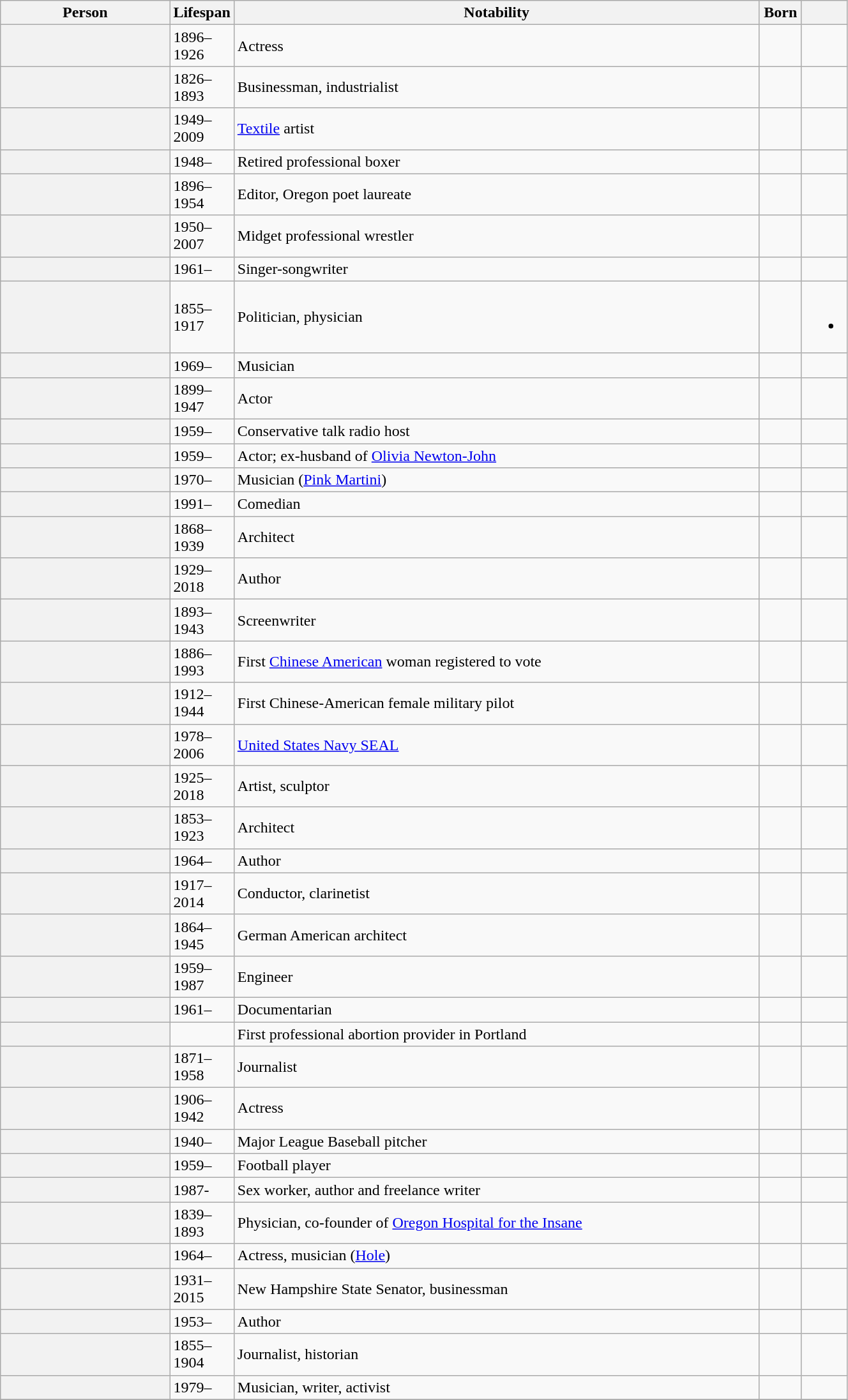<table class="wikitable plainrowheaders sortable" style="margin-right: 0; width:70%;">
<tr>
<th scope="col" width="20%">Person</th>
<th scope="col" width="6%">Lifespan</th>
<th scope="col">Notability</th>
<th scope="col" width="5%">Born</th>
<th scope="col" class="unsortable" width="3%"></th>
</tr>
<tr>
<th scope="row"></th>
<td>1896–1926</td>
<td>Actress</td>
<td></td>
<td style="text-align:center;"></td>
</tr>
<tr>
<th scope="row"></th>
<td>1826–1893</td>
<td>Businessman, industrialist</td>
<td></td>
<td style="text-align:center;"></td>
</tr>
<tr>
<th scope="row"></th>
<td>1949–2009</td>
<td><a href='#'>Textile</a> artist</td>
<td></td>
<td style="text-align:center;"></td>
</tr>
<tr>
<th scope="row"></th>
<td>1948–</td>
<td>Retired professional boxer</td>
<td></td>
<td style="text-align:center;"></td>
</tr>
<tr>
<th scope="row"></th>
<td>1896–1954</td>
<td>Editor, Oregon poet laureate</td>
<td></td>
<td style="text-align:center;"></td>
</tr>
<tr>
<th scope="row"></th>
<td>1950–2007</td>
<td>Midget professional wrestler</td>
<td></td>
<td style="text-align:center;"></td>
</tr>
<tr>
<th scope="row"></th>
<td>1961–</td>
<td>Singer-songwriter</td>
<td></td>
<td style="text-align:center;"></td>
</tr>
<tr>
<th scope="row"></th>
<td>1855–1917</td>
<td>Politician, physician</td>
<td></td>
<td style="text-align:center;"><br><ul><li></li></ul></td>
</tr>
<tr>
<th scope="row"></th>
<td>1969–</td>
<td>Musician</td>
<td></td>
<td style="text-align:center;"></td>
</tr>
<tr>
<th scope="row"></th>
<td>1899–1947</td>
<td>Actor</td>
<td></td>
<td style="text-align:center;"></td>
</tr>
<tr>
<th scope="row"></th>
<td>1959–</td>
<td>Conservative talk radio host</td>
<td></td>
<td style="text-align:center;"></td>
</tr>
<tr>
<th scope="row"></th>
<td>1959–</td>
<td>Actor; ex-husband of <a href='#'>Olivia Newton-John</a></td>
<td></td>
<td style="text-align:center;"></td>
</tr>
<tr>
<th scope="row"></th>
<td>1970–</td>
<td>Musician (<a href='#'>Pink Martini</a>)</td>
<td></td>
<td style="text-align:center;"></td>
</tr>
<tr>
<th scope="row"></th>
<td>1991–</td>
<td>Comedian</td>
<td></td>
<td style="text-align:center;"></td>
</tr>
<tr>
<th scope="row"></th>
<td>1868–1939</td>
<td>Architect</td>
<td></td>
<td style="text-align:center;"></td>
</tr>
<tr>
<th scope="row"></th>
<td>1929–2018</td>
<td>Author</td>
<td></td>
<td style="text-align:center;"></td>
</tr>
<tr>
<th scope="row"></th>
<td>1893–1943</td>
<td>Screenwriter</td>
<td></td>
<td style="text-align:center;"></td>
</tr>
<tr>
<th scope="row"></th>
<td>1886–1993</td>
<td>First <a href='#'>Chinese American</a> woman registered to vote</td>
<td></td>
<td style="text-align:center;"></td>
</tr>
<tr>
<th scope="row"></th>
<td>1912–1944</td>
<td>First Chinese-American female military pilot</td>
<td></td>
<td style="text-align:center;"></td>
</tr>
<tr>
<th scope="row"></th>
<td>1978–2006</td>
<td><a href='#'>United States Navy SEAL</a></td>
<td></td>
<td style="text-align:center;"></td>
</tr>
<tr>
<th ! scope="row"></th>
<td>1925–2018</td>
<td>Artist, sculptor</td>
<td></td>
<td style="text-align:center;"></td>
</tr>
<tr>
<th scope="row"></th>
<td>1853–1923</td>
<td>Architect</td>
<td></td>
<td style="text-align:center;"></td>
</tr>
<tr>
<th scope="row"></th>
<td>1964–</td>
<td>Author</td>
<td></td>
<td style="text-align:center;"></td>
</tr>
<tr>
<th scope="row"></th>
<td>1917–2014</td>
<td>Conductor, clarinetist</td>
<td></td>
<td style="text-align:center;"></td>
</tr>
<tr>
<th scope="row"></th>
<td>1864–1945</td>
<td>German American architect</td>
<td></td>
<td style="text-align:center;"></td>
</tr>
<tr>
<th scope="row"></th>
<td>1959–1987</td>
<td>Engineer</td>
<td></td>
<td style="text-align:center;"></td>
</tr>
<tr>
<th scope="row"></th>
<td>1961–</td>
<td>Documentarian</td>
<td></td>
<td style="text-align:center;"></td>
</tr>
<tr>
<th scope="row"></th>
<td></td>
<td>First professional abortion provider in Portland</td>
<td></td>
<td style="text-align:center;"></td>
</tr>
<tr>
<th scope="row"></th>
<td>1871–1958</td>
<td>Journalist</td>
<td></td>
<td style="text-align:center;"></td>
</tr>
<tr>
<th scope="row"></th>
<td>1906–1942</td>
<td>Actress</td>
<td></td>
<td style="text-align:center;"></td>
</tr>
<tr>
<th scope="row"></th>
<td>1940–</td>
<td>Major League Baseball pitcher</td>
<td></td>
<td style="text-align:center;"></td>
</tr>
<tr>
<th scope="row"></th>
<td>1959–</td>
<td>Football player</td>
<td></td>
<td style="text-align:center;"></td>
</tr>
<tr>
<th scope="row"></th>
<td>1987-</td>
<td>Sex worker, author and freelance writer</td>
<td></td>
<td style="text-align:center;"></td>
</tr>
<tr>
<th scope="row"></th>
<td>1839–1893</td>
<td>Physician, co-founder of <a href='#'>Oregon Hospital for the Insane</a></td>
<td></td>
<td style="text-align:center;"></td>
</tr>
<tr>
<th scope="row"></th>
<td>1964–</td>
<td>Actress, musician (<a href='#'>Hole</a>)</td>
<td></td>
<td style="text-align:center;"></td>
</tr>
<tr>
<th scope="row"></th>
<td>1931–2015</td>
<td>New Hampshire State Senator, businessman</td>
<td></td>
<td style="text-align:center;"></td>
</tr>
<tr>
<th scope="row"></th>
<td>1953–</td>
<td>Author</td>
<td></td>
<td style="text-align:center;"></td>
</tr>
<tr>
<th scope="row"></th>
<td>1855–1904</td>
<td>Journalist, historian</td>
<td></td>
<td style="text-align:center;"></td>
</tr>
<tr>
<th scope="row"></th>
<td>1979–</td>
<td>Musician, writer, activist</td>
<td></td>
<td style="text-align:center;"></td>
</tr>
<tr>
</tr>
</table>
